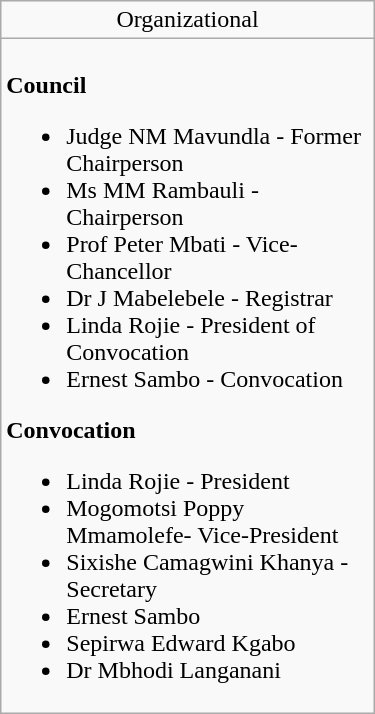<table class="wikitable floatright" | width="250">
<tr style="text-align:center;">
<td>Organizational</td>
</tr>
<tr>
<td><br><strong>Council</strong><ul><li>Judge NM Mavundla - Former Chairperson</li><li>Ms MM Rambauli - Chairperson</li><li>Prof Peter Mbati - Vice-Chancellor</li><li>Dr J Mabelebele - Registrar</li><li>Linda Rojie - President of Convocation</li><li>Ernest Sambo - Convocation</li></ul><strong>Convocation</strong><ul><li>Linda Rojie - President</li><li>Mogomotsi Poppy Mmamolefe- Vice-President</li><li>Sixishe Camagwini Khanya - Secretary</li><li>Ernest Sambo</li><li>Sepirwa Edward Kgabo</li><li>Dr Mbhodi Langanani</li></ul></td>
</tr>
</table>
